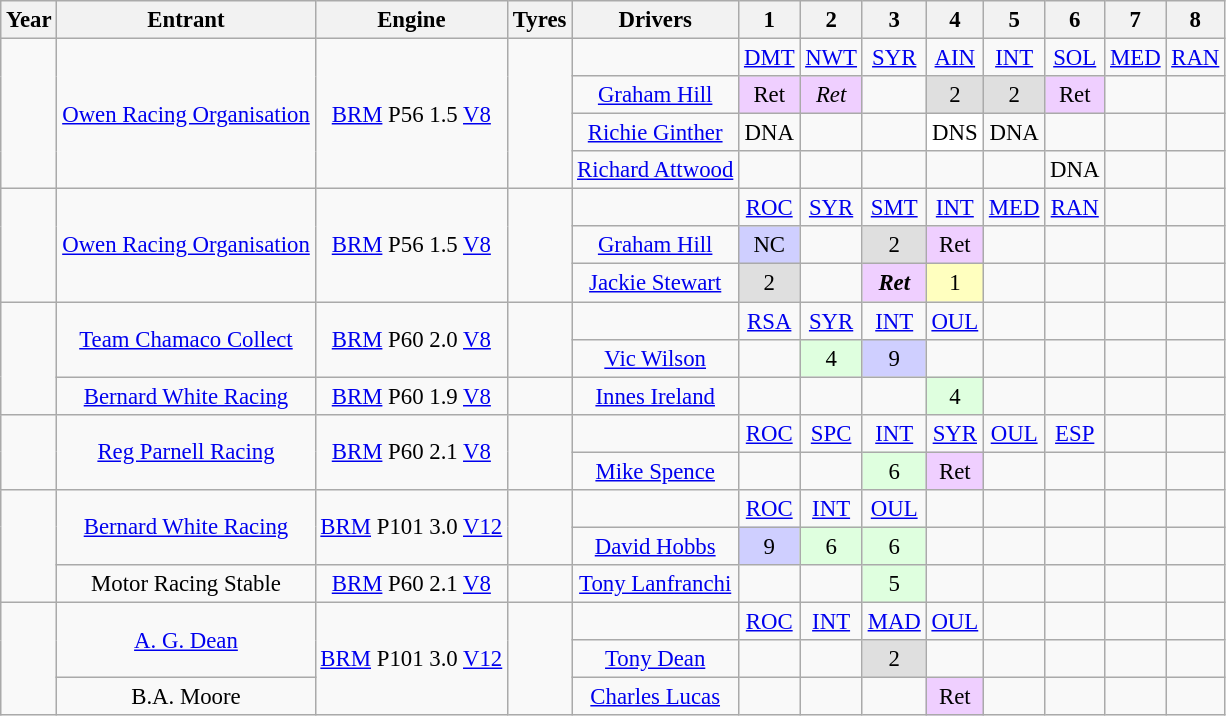<table class="wikitable" style="text-align:center; font-size:95%">
<tr>
<th>Year</th>
<th>Entrant</th>
<th>Engine</th>
<th>Tyres</th>
<th>Drivers</th>
<th>1</th>
<th>2</th>
<th>3</th>
<th>4</th>
<th>5</th>
<th>6</th>
<th>7</th>
<th>8</th>
</tr>
<tr>
<td rowspan="4"></td>
<td rowspan="4"><a href='#'>Owen Racing Organisation</a></td>
<td rowspan="4"><a href='#'>BRM</a> P56 1.5 <a href='#'>V8</a></td>
<td rowspan="4"></td>
<td></td>
<td><a href='#'>DMT</a></td>
<td><a href='#'>NWT</a></td>
<td><a href='#'>SYR</a></td>
<td><a href='#'>AIN</a></td>
<td><a href='#'>INT</a></td>
<td><a href='#'>SOL</a></td>
<td><a href='#'>MED</a></td>
<td><a href='#'>RAN</a></td>
</tr>
<tr>
<td><a href='#'>Graham Hill</a></td>
<td style="background:#EFCFFF;">Ret</td>
<td style="background:#EFCFFF;"><em>Ret</em></td>
<td></td>
<td style="background:#DFDFDF;">2</td>
<td style="background:#DFDFDF;">2</td>
<td style="background:#EFCFFF;">Ret</td>
<td></td>
<td></td>
</tr>
<tr>
<td><a href='#'>Richie Ginther</a></td>
<td>DNA</td>
<td></td>
<td></td>
<td style="background:#FFFFFF;">DNS</td>
<td>DNA</td>
<td></td>
<td></td>
<td></td>
</tr>
<tr>
<td><a href='#'>Richard Attwood</a></td>
<td></td>
<td></td>
<td></td>
<td></td>
<td></td>
<td>DNA</td>
<td></td>
<td></td>
</tr>
<tr>
<td rowspan="3"></td>
<td rowspan="3"><a href='#'>Owen Racing Organisation</a></td>
<td rowspan="3"><a href='#'>BRM</a> P56 1.5 <a href='#'>V8</a></td>
<td rowspan="3"></td>
<td></td>
<td><a href='#'>ROC</a></td>
<td><a href='#'>SYR</a></td>
<td><a href='#'>SMT</a></td>
<td><a href='#'>INT</a></td>
<td><a href='#'>MED</a></td>
<td><a href='#'>RAN</a></td>
<td></td>
<td></td>
</tr>
<tr>
<td><a href='#'>Graham Hill</a></td>
<td style="background:#CFCFFF;">NC</td>
<td></td>
<td style="background:#DFDFDF;">2</td>
<td style="background:#EFCFFF;">Ret</td>
<td></td>
<td></td>
<td></td>
<td></td>
</tr>
<tr>
<td><a href='#'>Jackie Stewart</a></td>
<td style="background:#DFDFDF;">2</td>
<td></td>
<td style="background:#EFCFFF;"><strong><em>Ret</em></strong></td>
<td style="background:#ffffbf;">1</td>
<td></td>
<td></td>
<td></td>
<td></td>
</tr>
<tr>
<td rowspan="3"></td>
<td rowspan="2"><a href='#'>Team Chamaco Collect</a></td>
<td rowspan="2"><a href='#'>BRM</a> P60 2.0 <a href='#'>V8</a></td>
<td rowspan="2"></td>
<td></td>
<td><a href='#'>RSA</a></td>
<td><a href='#'>SYR</a></td>
<td><a href='#'>INT</a></td>
<td><a href='#'>OUL</a></td>
<td></td>
<td></td>
<td></td>
<td></td>
</tr>
<tr>
<td><a href='#'>Vic Wilson</a></td>
<td></td>
<td style="background:#DFFFDF;">4</td>
<td style="background:#CFCFFF;">9</td>
<td></td>
<td></td>
<td></td>
<td></td>
<td></td>
</tr>
<tr>
<td><a href='#'>Bernard White Racing</a></td>
<td><a href='#'>BRM</a> P60 1.9 <a href='#'>V8</a></td>
<td></td>
<td><a href='#'>Innes Ireland</a></td>
<td></td>
<td></td>
<td></td>
<td style="background:#DFFFDF;">4</td>
<td></td>
<td></td>
<td></td>
<td></td>
</tr>
<tr>
<td rowspan="2"></td>
<td rowspan="2"><a href='#'>Reg Parnell Racing</a></td>
<td rowspan="2"><a href='#'>BRM</a> P60 2.1 <a href='#'>V8</a></td>
<td rowspan="2"></td>
<td></td>
<td><a href='#'>ROC</a></td>
<td><a href='#'>SPC</a></td>
<td><a href='#'>INT</a></td>
<td><a href='#'>SYR</a></td>
<td><a href='#'>OUL</a></td>
<td><a href='#'>ESP</a></td>
<td></td>
<td></td>
</tr>
<tr>
<td><a href='#'>Mike Spence</a></td>
<td></td>
<td></td>
<td style="background:#DFFFDF;">6</td>
<td style="background:#EFCFFF;">Ret</td>
<td></td>
<td></td>
<td></td>
<td></td>
</tr>
<tr>
<td rowspan=3></td>
<td rowspan=2><a href='#'>Bernard White Racing</a></td>
<td rowspan=2><a href='#'>BRM</a> P101 3.0 <a href='#'>V12</a></td>
<td rowspan=2></td>
<td></td>
<td><a href='#'>ROC</a></td>
<td><a href='#'>INT</a></td>
<td><a href='#'>OUL</a></td>
<td></td>
<td></td>
<td></td>
<td></td>
<td></td>
</tr>
<tr>
<td><a href='#'>David Hobbs</a></td>
<td style="background:#CFCFFF;">9</td>
<td style="background:#dfffdf;">6</td>
<td style="background:#dfffdf;">6</td>
<td></td>
<td></td>
<td></td>
<td></td>
<td></td>
</tr>
<tr>
<td>Motor Racing Stable</td>
<td><a href='#'>BRM</a> P60 2.1 <a href='#'>V8</a></td>
<td></td>
<td><a href='#'>Tony Lanfranchi</a></td>
<td></td>
<td></td>
<td style="background:#dfffdf;">5</td>
<td></td>
<td></td>
<td></td>
<td></td>
<td></td>
</tr>
<tr>
<td rowspan=3></td>
<td rowspan=2><a href='#'>A. G. Dean</a></td>
<td rowspan=3><a href='#'>BRM</a> P101 3.0 <a href='#'>V12</a></td>
<td rowspan=3></td>
<td></td>
<td><a href='#'>ROC</a></td>
<td><a href='#'>INT</a></td>
<td><a href='#'>MAD</a></td>
<td><a href='#'>OUL</a></td>
<td></td>
<td></td>
<td></td>
<td></td>
</tr>
<tr>
<td><a href='#'>Tony Dean</a></td>
<td></td>
<td></td>
<td style="background:#DFDFDF;">2</td>
<td></td>
<td></td>
<td></td>
<td></td>
<td></td>
</tr>
<tr>
<td>B.A. Moore</td>
<td><a href='#'>Charles Lucas</a></td>
<td></td>
<td></td>
<td></td>
<td style="background:#EFCFFF;">Ret</td>
<td></td>
<td></td>
<td></td>
<td></td>
</tr>
</table>
